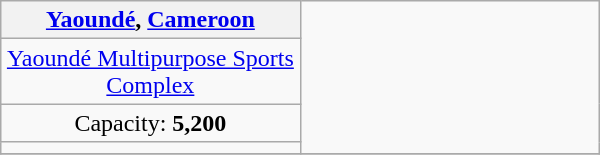<table class=wikitable style=text-align:center width=400>
<tr>
<th colspan="1"><a href='#'>Yaoundé</a>, <a href='#'>Cameroon</a></th>
<td rowspan=4></td>
</tr>
<tr>
<td width=50%><a href='#'>Yaoundé Multipurpose Sports Complex</a></td>
</tr>
<tr>
<td>Capacity: <strong>5,200</strong></td>
</tr>
<tr>
<td></td>
</tr>
<tr>
</tr>
</table>
